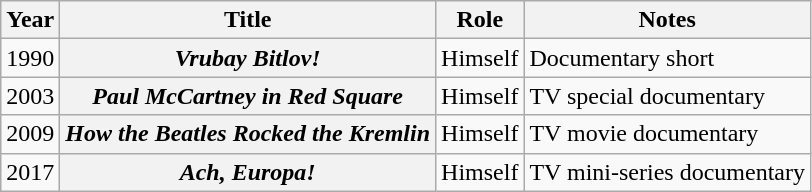<table class="wikitable sortable plainrowheaders">
<tr>
<th scope="col">Year</th>
<th scope="col">Title</th>
<th scope="col">Role</th>
<th scope="col" class="unsortable">Notes</th>
</tr>
<tr>
<td style="text-align:center;">1990</td>
<th scope="row"><em>Vrubay Bitlov!</em></th>
<td>Himself</td>
<td>Documentary short</td>
</tr>
<tr>
<td style="text-align:center;">2003</td>
<th scope="row"><em>Paul McCartney in Red Square</em></th>
<td>Himself</td>
<td>TV special documentary</td>
</tr>
<tr>
<td style="text-align:center;">2009</td>
<th scope="row"><em>How the Beatles Rocked the Kremlin</em></th>
<td>Himself</td>
<td>TV movie documentary</td>
</tr>
<tr>
<td style="text-align:center;">2017</td>
<th scope="row"><em>Ach, Europa!</em></th>
<td>Himself</td>
<td>TV mini-series documentary</td>
</tr>
</table>
